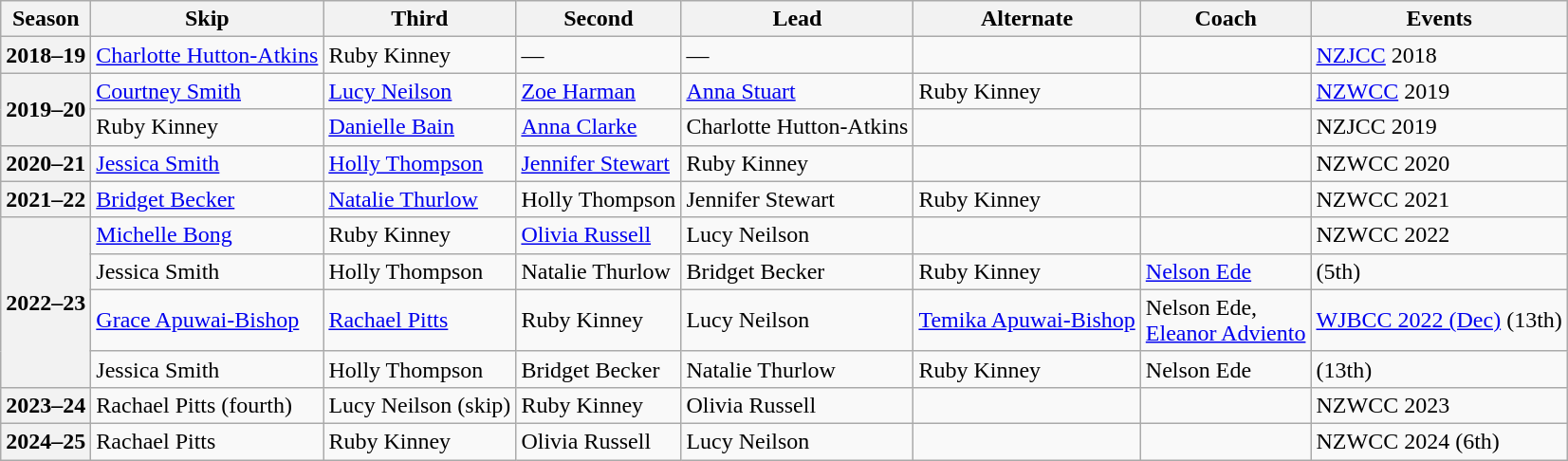<table class="wikitable">
<tr>
<th scope="col">Season</th>
<th scope="col">Skip</th>
<th scope="col">Third</th>
<th scope="col">Second</th>
<th scope="col">Lead</th>
<th scope="col">Alternate</th>
<th scope="col">Coach</th>
<th scope="col">Events</th>
</tr>
<tr>
<th scope="row">2018–19</th>
<td><a href='#'>Charlotte Hutton-Atkins</a></td>
<td>Ruby Kinney</td>
<td>—</td>
<td>—</td>
<td></td>
<td></td>
<td><a href='#'>NZJCC</a> 2018 </td>
</tr>
<tr>
<th scope="row" rowspan="2">2019–20</th>
<td><a href='#'>Courtney Smith</a></td>
<td><a href='#'>Lucy Neilson</a></td>
<td><a href='#'>Zoe Harman</a></td>
<td><a href='#'>Anna Stuart</a></td>
<td>Ruby Kinney</td>
<td></td>
<td><a href='#'>NZWCC</a> 2019 </td>
</tr>
<tr>
<td>Ruby Kinney</td>
<td><a href='#'>Danielle Bain</a></td>
<td><a href='#'>Anna Clarke</a></td>
<td>Charlotte Hutton-Atkins</td>
<td></td>
<td></td>
<td>NZJCC 2019 </td>
</tr>
<tr>
<th scope="row">2020–21</th>
<td><a href='#'>Jessica Smith</a></td>
<td><a href='#'>Holly Thompson</a></td>
<td><a href='#'>Jennifer Stewart</a></td>
<td>Ruby Kinney</td>
<td></td>
<td></td>
<td>NZWCC 2020 </td>
</tr>
<tr>
<th scope="row">2021–22</th>
<td><a href='#'>Bridget Becker</a></td>
<td><a href='#'>Natalie Thurlow</a></td>
<td>Holly Thompson</td>
<td>Jennifer Stewart</td>
<td>Ruby Kinney</td>
<td></td>
<td>NZWCC 2021 </td>
</tr>
<tr>
<th scope="row" rowspan="4">2022–23</th>
<td><a href='#'>Michelle Bong</a></td>
<td>Ruby Kinney</td>
<td><a href='#'>Olivia Russell</a></td>
<td>Lucy Neilson</td>
<td></td>
<td></td>
<td>NZWCC 2022 </td>
</tr>
<tr>
<td>Jessica Smith</td>
<td>Holly Thompson</td>
<td>Natalie Thurlow</td>
<td>Bridget Becker</td>
<td>Ruby Kinney</td>
<td><a href='#'>Nelson Ede</a></td>
<td> (5th)</td>
</tr>
<tr>
<td><a href='#'>Grace Apuwai-Bishop</a></td>
<td><a href='#'>Rachael Pitts</a></td>
<td>Ruby Kinney</td>
<td>Lucy Neilson</td>
<td><a href='#'>Temika Apuwai-Bishop</a></td>
<td>Nelson Ede,<br><a href='#'>Eleanor Adviento</a></td>
<td><a href='#'>WJBCC 2022 (Dec)</a> (13th)</td>
</tr>
<tr>
<td>Jessica Smith</td>
<td>Holly Thompson</td>
<td>Bridget Becker</td>
<td>Natalie Thurlow</td>
<td>Ruby Kinney</td>
<td>Nelson Ede</td>
<td> (13th)</td>
</tr>
<tr>
<th scope="row">2023–24</th>
<td>Rachael Pitts (fourth)</td>
<td>Lucy Neilson (skip)</td>
<td>Ruby Kinney</td>
<td>Olivia Russell</td>
<td></td>
<td></td>
<td>NZWCC 2023 </td>
</tr>
<tr>
<th scope="row">2024–25</th>
<td>Rachael Pitts</td>
<td>Ruby Kinney</td>
<td>Olivia Russell</td>
<td>Lucy Neilson</td>
<td></td>
<td></td>
<td>NZWCC 2024 (6th)</td>
</tr>
</table>
